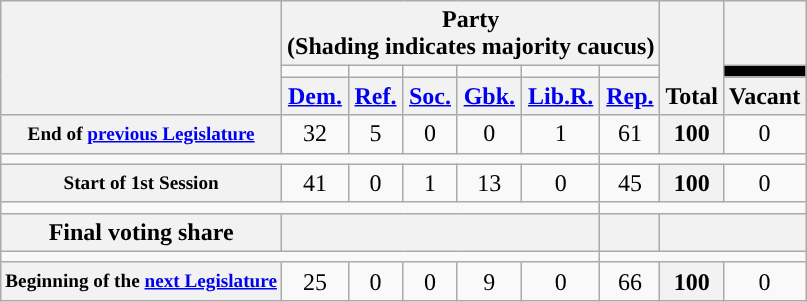<table class=wikitable style="text-align:center">
<tr style="vertical-align:bottom;">
<th rowspan=3></th>
<th colspan=6>Party <div>(Shading indicates majority caucus)</div></th>
<th rowspan=3>Total</th>
<th></th>
</tr>
<tr style="height:5px">
<td style="background-color:"></td>
<td style="background-color:"></td>
<td style="background-color:"></td>
<td style="background-color:"></td>
<td style="background-color:"></td>
<td style="background-color:"></td>
<td style="background:black;"></td>
</tr>
<tr>
<th><a href='#'>Dem.</a></th>
<th><a href='#'>Ref.</a></th>
<th><a href='#'>Soc.</a></th>
<th><a href='#'>Gbk.</a></th>
<th><a href='#'>Lib.R.</a></th>
<th><a href='#'>Rep.</a></th>
<th>Vacant</th>
</tr>
<tr>
<th style="font-size:80%;">End of <a href='#'>previous Legislature</a></th>
<td>32</td>
<td>5</td>
<td>0</td>
<td>0</td>
<td>1</td>
<td>61</td>
<th>100</th>
<td>0</td>
</tr>
<tr>
<td colspan=6></td>
</tr>
<tr>
<th style="font-size:80%;">Start of 1st Session</th>
<td>41</td>
<td>0</td>
<td>1</td>
<td>13</td>
<td>0</td>
<td>45</td>
<th>100</th>
<td>0</td>
</tr>
<tr>
<td colspan=6></td>
</tr>
<tr>
<th>Final voting share</th>
<th colspan=5 ></th>
<th></th>
<th colspan=2></th>
</tr>
<tr>
<td colspan=6></td>
</tr>
<tr>
<th style="font-size:80%;">Beginning of the <a href='#'>next Legislature</a></th>
<td>25</td>
<td>0</td>
<td>0</td>
<td>9</td>
<td>0</td>
<td>66</td>
<th>100</th>
<td>0</td>
</tr>
</table>
